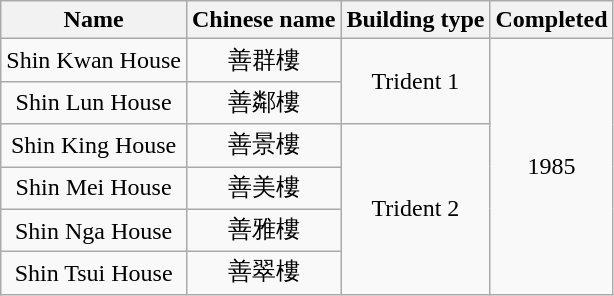<table class="wikitable" style="text-align: center">
<tr>
<th>Name</th>
<th>Chinese name</th>
<th>Building type</th>
<th>Completed</th>
</tr>
<tr>
<td>Shin Kwan House</td>
<td>善群樓</td>
<td rowspan="2">Trident 1</td>
<td rowspan="6">1985</td>
</tr>
<tr>
<td>Shin Lun House</td>
<td>善鄰樓</td>
</tr>
<tr>
<td>Shin King House</td>
<td>善景樓</td>
<td rowspan="4">Trident 2</td>
</tr>
<tr>
<td>Shin Mei House</td>
<td>善美樓</td>
</tr>
<tr>
<td>Shin Nga House</td>
<td>善雅樓</td>
</tr>
<tr>
<td>Shin Tsui House</td>
<td>善翠樓</td>
</tr>
</table>
